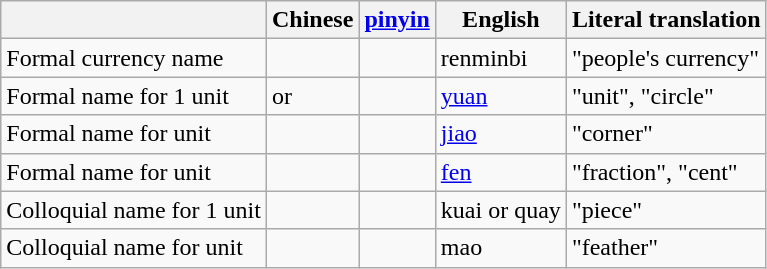<table class="wikitable">
<tr>
<th></th>
<th>Chinese</th>
<th><a href='#'>pinyin</a></th>
<th>English</th>
<th>Literal translation</th>
</tr>
<tr>
<td>Formal currency name</td>
<td></td>
<td></td>
<td>renminbi</td>
<td>"people's currency"</td>
</tr>
<tr>
<td>Formal name for 1 unit</td>
<td> or </td>
<td></td>
<td><a href='#'>yuan</a></td>
<td>"unit", "circle"</td>
</tr>
<tr>
<td>Formal name for  unit</td>
<td></td>
<td></td>
<td><a href='#'>jiao</a></td>
<td>"corner"</td>
</tr>
<tr>
<td>Formal name for  unit</td>
<td></td>
<td></td>
<td><a href='#'>fen</a></td>
<td>"fraction", "cent"</td>
</tr>
<tr>
<td>Colloquial name for 1 unit</td>
<td></td>
<td></td>
<td>kuai or quay</td>
<td>"piece"</td>
</tr>
<tr>
<td>Colloquial name for  unit</td>
<td></td>
<td></td>
<td>mao</td>
<td>"feather"</td>
</tr>
</table>
